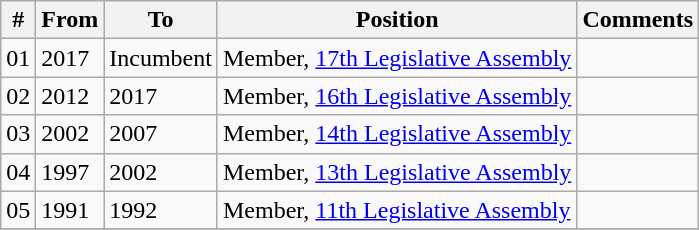<table class="wikitable sortable">
<tr>
<th>#</th>
<th>From</th>
<th>To</th>
<th>Position</th>
<th>Comments</th>
</tr>
<tr>
<td>01</td>
<td>2017</td>
<td>Incumbent</td>
<td>Member, <a href='#'>17th Legislative Assembly</a></td>
<td></td>
</tr>
<tr>
<td>02</td>
<td>2012</td>
<td>2017</td>
<td>Member, <a href='#'>16th Legislative Assembly</a></td>
<td></td>
</tr>
<tr>
<td>03</td>
<td>2002</td>
<td>2007</td>
<td>Member, <a href='#'>14th Legislative Assembly</a></td>
<td></td>
</tr>
<tr>
<td>04</td>
<td>1997</td>
<td>2002</td>
<td>Member, <a href='#'>13th Legislative Assembly</a></td>
<td></td>
</tr>
<tr>
<td>05</td>
<td>1991</td>
<td>1992</td>
<td>Member, <a href='#'>11th Legislative Assembly</a></td>
<td></td>
</tr>
<tr>
</tr>
</table>
